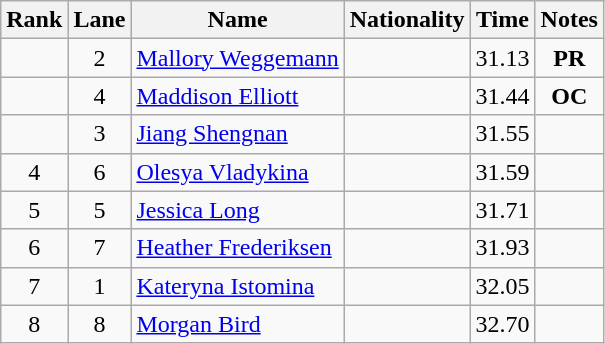<table class="wikitable">
<tr>
<th>Rank</th>
<th>Lane</th>
<th>Name</th>
<th>Nationality</th>
<th>Time</th>
<th>Notes</th>
</tr>
<tr>
<td align=center></td>
<td align=center>2</td>
<td><a href='#'>Mallory Weggemann</a></td>
<td></td>
<td align=center>31.13</td>
<td align=center><strong>PR</strong></td>
</tr>
<tr>
<td align=center></td>
<td align=center>4</td>
<td><a href='#'>Maddison Elliott</a></td>
<td></td>
<td align=center>31.44</td>
<td align=center><strong>OC</strong></td>
</tr>
<tr>
<td align=center></td>
<td align=center>3</td>
<td><a href='#'>Jiang Shengnan</a></td>
<td></td>
<td align=center>31.55</td>
<td align=center></td>
</tr>
<tr>
<td align=center>4</td>
<td align=center>6</td>
<td><a href='#'>Olesya Vladykina</a></td>
<td></td>
<td align=center>31.59</td>
<td align=center></td>
</tr>
<tr>
<td align=center>5</td>
<td align=center>5</td>
<td><a href='#'>Jessica Long</a></td>
<td></td>
<td align=center>31.71</td>
<td align=center></td>
</tr>
<tr>
<td align=center>6</td>
<td align=center>7</td>
<td><a href='#'>Heather Frederiksen</a></td>
<td></td>
<td align=center>31.93</td>
<td align=center></td>
</tr>
<tr>
<td align=center>7</td>
<td align=center>1</td>
<td><a href='#'>Kateryna Istomina</a></td>
<td></td>
<td align=center>32.05</td>
<td align=center></td>
</tr>
<tr>
<td align=center>8</td>
<td align=center>8</td>
<td><a href='#'>Morgan Bird</a></td>
<td></td>
<td align=center>32.70</td>
<td align=center></td>
</tr>
</table>
